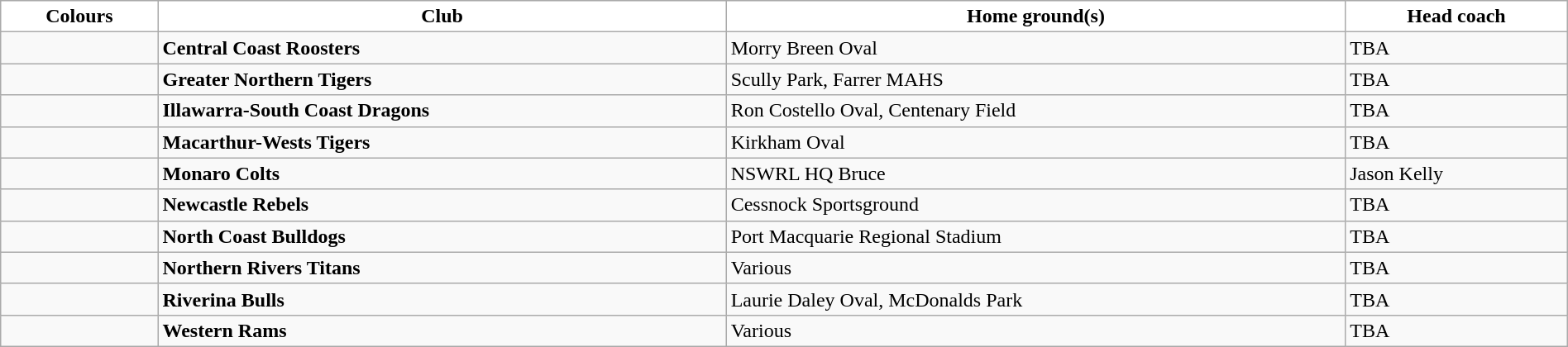<table class="wikitable" style="width:100%; text-align:left">
<tr>
<th style="background:white">Colours</th>
<th style="background:white">Club</th>
<th style="background:white">Home ground(s)</th>
<th style="background:white">Head coach</th>
</tr>
<tr>
<td></td>
<td><strong>Central Coast Roosters</strong></td>
<td>Morry Breen Oval</td>
<td>TBA</td>
</tr>
<tr>
<td></td>
<td><strong>Greater Northern Tigers</strong></td>
<td>Scully Park, Farrer MAHS</td>
<td>TBA</td>
</tr>
<tr>
<td></td>
<td><strong>Illawarra-South Coast Dragons</strong></td>
<td>Ron Costello Oval, Centenary Field</td>
<td>TBA</td>
</tr>
<tr>
<td></td>
<td><strong>Macarthur-Wests Tigers</strong></td>
<td>Kirkham Oval</td>
<td>TBA</td>
</tr>
<tr>
<td></td>
<td><strong>Monaro Colts</strong></td>
<td>NSWRL HQ Bruce</td>
<td>Jason Kelly</td>
</tr>
<tr>
<td></td>
<td><strong>Newcastle Rebels</strong></td>
<td>Cessnock Sportsground</td>
<td>TBA</td>
</tr>
<tr>
<td></td>
<td><strong>North Coast Bulldogs</strong></td>
<td>Port Macquarie Regional Stadium</td>
<td>TBA</td>
</tr>
<tr>
<td></td>
<td><strong>Northern Rivers Titans</strong></td>
<td>Various</td>
<td>TBA</td>
</tr>
<tr>
<td></td>
<td><strong>Riverina Bulls</strong></td>
<td>Laurie Daley Oval, McDonalds Park</td>
<td>TBA</td>
</tr>
<tr>
<td></td>
<td><strong>Western Rams</strong></td>
<td>Various</td>
<td>TBA</td>
</tr>
</table>
